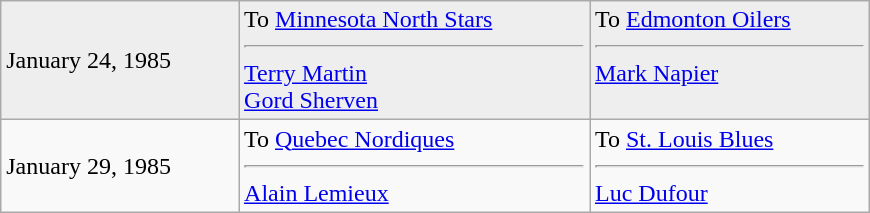<table class="wikitable" style="border:1px solid #999; width:580px;">
<tr style="background:#eee;">
<td>January 24, 1985</td>
<td valign="top">To <a href='#'>Minnesota North Stars</a><hr><a href='#'>Terry Martin</a><br><a href='#'>Gord Sherven</a></td>
<td valign="top">To <a href='#'>Edmonton Oilers</a><hr><a href='#'>Mark Napier</a></td>
</tr>
<tr>
<td>January 29, 1985</td>
<td valign="top">To <a href='#'>Quebec Nordiques</a><hr><a href='#'>Alain Lemieux</a></td>
<td valign="top">To <a href='#'>St. Louis Blues</a><hr><a href='#'>Luc Dufour</a></td>
</tr>
</table>
